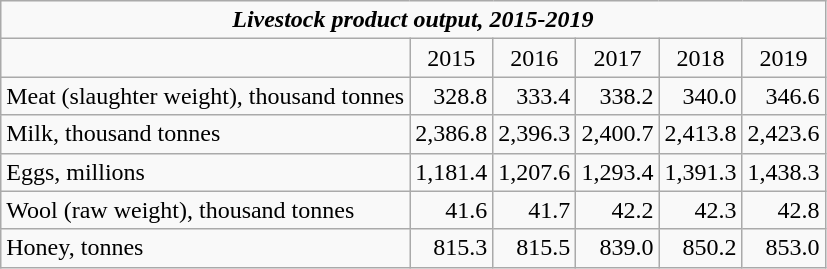<table class="wikitable">
<tr>
<td colspan="6" align="center"><strong><em>Livestock product output, 2015-2019</em></strong></td>
</tr>
<tr>
<td></td>
<td align="center">2015</td>
<td align="center">2016</td>
<td align="center">2017</td>
<td align="center">2018</td>
<td align="center">2019</td>
</tr>
<tr>
<td>Meat (slaughter weight), thousand tonnes</td>
<td align="right">328.8</td>
<td align="right">333.4</td>
<td align="right">338.2</td>
<td align="right">340.0</td>
<td align="right">346.6</td>
</tr>
<tr>
<td>Milk, thousand tonnes</td>
<td align="right">2,386.8</td>
<td align="right">2,396.3</td>
<td align="right">2,400.7</td>
<td align="right">2,413.8</td>
<td align="right">2,423.6</td>
</tr>
<tr>
<td>Eggs, millions</td>
<td align="right">1,181.4</td>
<td align="right">1,207.6</td>
<td align="right">1,293.4</td>
<td align="right">1,391.3</td>
<td align="right">1,438.3</td>
</tr>
<tr>
<td>Wool (raw weight), thousand tonnes</td>
<td align="right">41.6</td>
<td align="right">41.7</td>
<td align="right">42.2</td>
<td align="right">42.3</td>
<td align="right">42.8</td>
</tr>
<tr>
<td>Honey, tonnes</td>
<td align="right">815.3</td>
<td align="right">815.5</td>
<td align="right">839.0</td>
<td align="right">850.2</td>
<td align="right">853.0</td>
</tr>
</table>
